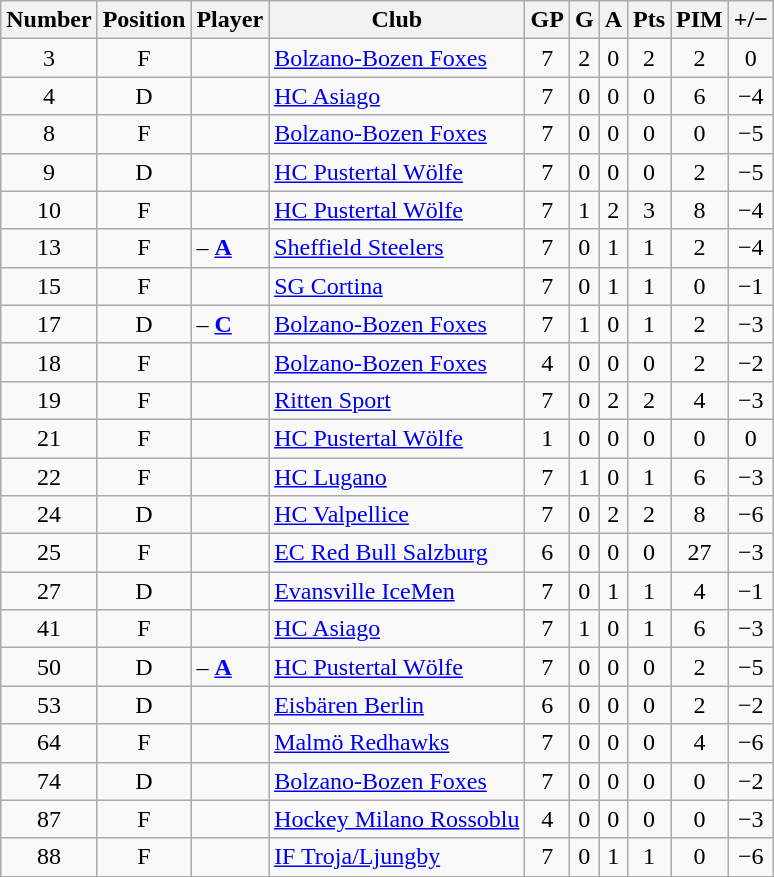<table class="wikitable sortable" style="text-align: center; border: 1px solid; border-spacing=0;">
<tr>
<th>Number</th>
<th>Position</th>
<th>Player</th>
<th>Club</th>
<th>GP</th>
<th>G</th>
<th>A</th>
<th>Pts</th>
<th>PIM</th>
<th>+/−</th>
</tr>
<tr>
<td>3</td>
<td>F</td>
<td align=left></td>
<td align=left> <a href='#'>Bolzano-Bozen Foxes</a></td>
<td>7</td>
<td>2</td>
<td>0</td>
<td>2</td>
<td>2</td>
<td>0</td>
</tr>
<tr>
<td>4</td>
<td>D</td>
<td align=left></td>
<td align=left> <a href='#'>HC Asiago</a></td>
<td>7</td>
<td>0</td>
<td>0</td>
<td>0</td>
<td>6</td>
<td>−4</td>
</tr>
<tr>
<td>8</td>
<td>F</td>
<td align=left></td>
<td align=left> <a href='#'>Bolzano-Bozen Foxes</a></td>
<td>7</td>
<td>0</td>
<td>0</td>
<td>0</td>
<td>0</td>
<td>−5</td>
</tr>
<tr>
<td>9</td>
<td>D</td>
<td align=left></td>
<td align=left> <a href='#'>HC Pustertal Wölfe</a></td>
<td>7</td>
<td>0</td>
<td>0</td>
<td>0</td>
<td>2</td>
<td>−5</td>
</tr>
<tr>
<td>10</td>
<td>F</td>
<td align=left></td>
<td align=left> <a href='#'>HC Pustertal Wölfe</a></td>
<td>7</td>
<td>1</td>
<td>2</td>
<td>3</td>
<td>8</td>
<td>−4</td>
</tr>
<tr>
<td>13</td>
<td>F</td>
<td align=left> – <strong><a href='#'>A</a></strong></td>
<td align=left> <a href='#'>Sheffield Steelers</a></td>
<td>7</td>
<td>0</td>
<td>1</td>
<td>1</td>
<td>2</td>
<td>−4</td>
</tr>
<tr>
<td>15</td>
<td>F</td>
<td align=left></td>
<td align=left> <a href='#'>SG Cortina</a></td>
<td>7</td>
<td>0</td>
<td>1</td>
<td>1</td>
<td>0</td>
<td>−1</td>
</tr>
<tr>
<td>17</td>
<td>D</td>
<td align=left> – <strong><a href='#'>C</a></strong></td>
<td align=left> <a href='#'>Bolzano-Bozen Foxes</a></td>
<td>7</td>
<td>1</td>
<td>0</td>
<td>1</td>
<td>2</td>
<td>−3</td>
</tr>
<tr>
<td>18</td>
<td>F</td>
<td align=left></td>
<td align=left> <a href='#'>Bolzano-Bozen Foxes</a></td>
<td>4</td>
<td>0</td>
<td>0</td>
<td>0</td>
<td>2</td>
<td>−2</td>
</tr>
<tr>
<td>19</td>
<td>F</td>
<td align=left></td>
<td align=left> <a href='#'>Ritten Sport</a></td>
<td>7</td>
<td>0</td>
<td>2</td>
<td>2</td>
<td>4</td>
<td>−3</td>
</tr>
<tr>
<td>21</td>
<td>F</td>
<td align=left></td>
<td align=left> <a href='#'>HC Pustertal Wölfe</a></td>
<td>1</td>
<td>0</td>
<td>0</td>
<td>0</td>
<td>0</td>
<td>0</td>
</tr>
<tr>
<td>22</td>
<td>F</td>
<td align=left></td>
<td align=left> <a href='#'>HC Lugano</a></td>
<td>7</td>
<td>1</td>
<td>0</td>
<td>1</td>
<td>6</td>
<td>−3</td>
</tr>
<tr>
<td>24</td>
<td>D</td>
<td align=left></td>
<td align=left> <a href='#'>HC Valpellice</a></td>
<td>7</td>
<td>0</td>
<td>2</td>
<td>2</td>
<td>8</td>
<td>−6</td>
</tr>
<tr>
<td>25</td>
<td>F</td>
<td align=left></td>
<td align=left> <a href='#'>EC Red Bull Salzburg</a></td>
<td>6</td>
<td>0</td>
<td>0</td>
<td>0</td>
<td>27</td>
<td>−3</td>
</tr>
<tr>
<td>27</td>
<td>D</td>
<td align=left></td>
<td align=left> <a href='#'>Evansville IceMen</a></td>
<td>7</td>
<td>0</td>
<td>1</td>
<td>1</td>
<td>4</td>
<td>−1</td>
</tr>
<tr>
<td>41</td>
<td>F</td>
<td align=left></td>
<td align=left> <a href='#'>HC Asiago</a></td>
<td>7</td>
<td>1</td>
<td>0</td>
<td>1</td>
<td>6</td>
<td>−3</td>
</tr>
<tr>
<td>50</td>
<td>D</td>
<td align=left> – <strong><a href='#'>A</a></strong></td>
<td align=left> <a href='#'>HC Pustertal Wölfe</a></td>
<td>7</td>
<td>0</td>
<td>0</td>
<td>0</td>
<td>2</td>
<td>−5</td>
</tr>
<tr>
<td>53</td>
<td>D</td>
<td align=left></td>
<td align=left> <a href='#'>Eisbären Berlin</a></td>
<td>6</td>
<td>0</td>
<td>0</td>
<td>0</td>
<td>2</td>
<td>−2</td>
</tr>
<tr>
<td>64</td>
<td>F</td>
<td align=left></td>
<td align=left> <a href='#'>Malmö Redhawks</a></td>
<td>7</td>
<td>0</td>
<td>0</td>
<td>0</td>
<td>4</td>
<td>−6</td>
</tr>
<tr>
<td>74</td>
<td>D</td>
<td align=left></td>
<td align=left> <a href='#'>Bolzano-Bozen Foxes</a></td>
<td>7</td>
<td>0</td>
<td>0</td>
<td>0</td>
<td>0</td>
<td>−2</td>
</tr>
<tr>
<td>87</td>
<td>F</td>
<td align=left></td>
<td align=left> <a href='#'>Hockey Milano Rossoblu</a></td>
<td>4</td>
<td>0</td>
<td>0</td>
<td>0</td>
<td>0</td>
<td>−3</td>
</tr>
<tr>
<td>88</td>
<td>F</td>
<td align=left></td>
<td align=left> <a href='#'>IF Troja/Ljungby</a></td>
<td>7</td>
<td>0</td>
<td>1</td>
<td>1</td>
<td>0</td>
<td>−6</td>
</tr>
</table>
